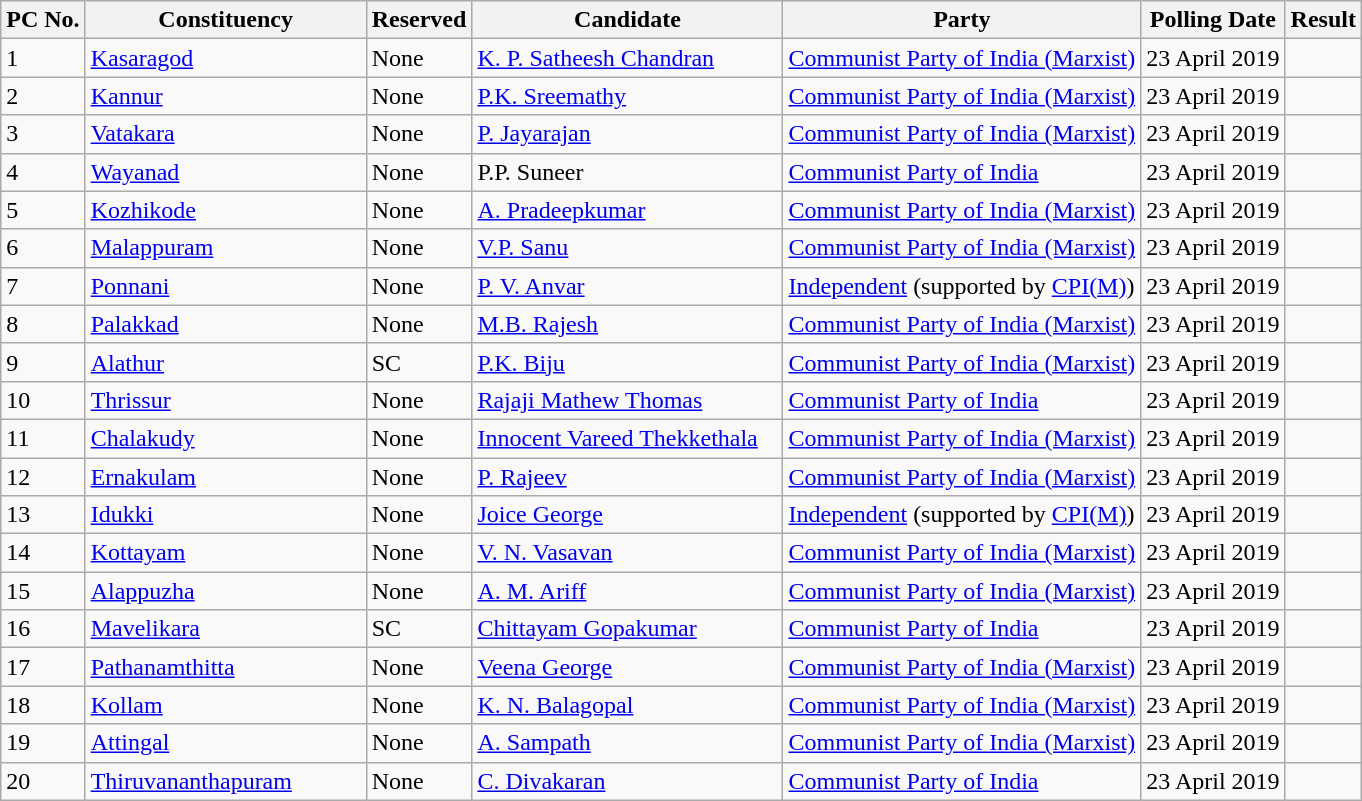<table class= "wikitable sortable">
<tr>
<th>PC No.</th>
<th style="width:180px;">Constituency</th>
<th>Reserved</th>
<th style="width:200px;">Candidate</th>
<th>Party</th>
<th>Polling Date</th>
<th>Result</th>
</tr>
<tr>
<td>1</td>
<td><a href='#'>Kasaragod</a></td>
<td>None</td>
<td><a href='#'>K. P. Satheesh Chandran</a></td>
<td><a href='#'>Communist Party of India (Marxist)</a></td>
<td>23 April 2019</td>
<td></td>
</tr>
<tr>
<td>2</td>
<td><a href='#'>Kannur</a></td>
<td>None</td>
<td><a href='#'>P.K. Sreemathy</a></td>
<td><a href='#'>Communist Party of India (Marxist)</a></td>
<td>23 April 2019</td>
<td></td>
</tr>
<tr>
<td>3</td>
<td><a href='#'>Vatakara</a></td>
<td>None</td>
<td><a href='#'>P. Jayarajan</a></td>
<td><a href='#'>Communist Party of India (Marxist)</a></td>
<td>23 April 2019</td>
<td></td>
</tr>
<tr>
<td>4</td>
<td><a href='#'>Wayanad</a></td>
<td>None</td>
<td>P.P. Suneer</td>
<td><a href='#'>Communist Party of India</a></td>
<td>23 April 2019</td>
<td></td>
</tr>
<tr>
<td>5</td>
<td><a href='#'>Kozhikode</a></td>
<td>None</td>
<td><a href='#'>A. Pradeepkumar</a></td>
<td><a href='#'>Communist Party of India (Marxist)</a></td>
<td>23 April 2019</td>
<td></td>
</tr>
<tr>
<td>6</td>
<td><a href='#'>Malappuram</a></td>
<td>None</td>
<td><a href='#'>V.P. Sanu</a></td>
<td><a href='#'>Communist Party of India (Marxist)</a></td>
<td>23 April 2019</td>
<td></td>
</tr>
<tr>
<td>7</td>
<td><a href='#'>Ponnani</a></td>
<td>None</td>
<td><a href='#'>P. V. Anvar</a></td>
<td><a href='#'>Independent</a> (supported by <a href='#'>CPI(M)</a>)</td>
<td>23 April 2019</td>
<td></td>
</tr>
<tr>
<td>8</td>
<td><a href='#'>Palakkad</a></td>
<td>None</td>
<td><a href='#'>M.B. Rajesh</a></td>
<td><a href='#'>Communist Party of India (Marxist)</a></td>
<td>23 April 2019</td>
<td></td>
</tr>
<tr>
<td>9</td>
<td><a href='#'>Alathur</a></td>
<td>SC</td>
<td><a href='#'>P.K. Biju</a></td>
<td><a href='#'>Communist Party of India (Marxist)</a></td>
<td>23 April 2019</td>
<td></td>
</tr>
<tr>
<td>10</td>
<td><a href='#'>Thrissur</a></td>
<td>None</td>
<td><a href='#'>Rajaji Mathew Thomas</a></td>
<td><a href='#'>Communist Party of India</a></td>
<td>23 April 2019</td>
<td></td>
</tr>
<tr>
<td>11</td>
<td><a href='#'>Chalakudy</a></td>
<td>None</td>
<td><a href='#'>Innocent Vareed Thekkethala</a></td>
<td><a href='#'>Communist Party of India (Marxist)</a></td>
<td>23 April 2019</td>
<td></td>
</tr>
<tr>
<td>12</td>
<td><a href='#'>Ernakulam</a></td>
<td>None</td>
<td><a href='#'>P. Rajeev</a></td>
<td><a href='#'>Communist Party of India (Marxist)</a></td>
<td>23 April 2019</td>
<td></td>
</tr>
<tr>
<td>13</td>
<td><a href='#'>Idukki</a></td>
<td>None</td>
<td><a href='#'>Joice George</a></td>
<td><a href='#'>Independent</a> (supported by <a href='#'>CPI(M)</a>)</td>
<td>23 April 2019</td>
<td></td>
</tr>
<tr>
<td>14</td>
<td><a href='#'>Kottayam</a></td>
<td>None</td>
<td><a href='#'>V. N. Vasavan</a></td>
<td><a href='#'>Communist Party of India (Marxist)</a></td>
<td>23 April 2019</td>
<td></td>
</tr>
<tr>
<td>15</td>
<td><a href='#'>Alappuzha</a></td>
<td>None</td>
<td><a href='#'>A. M. Ariff</a></td>
<td><a href='#'>Communist Party of India (Marxist)</a></td>
<td>23 April 2019</td>
<td></td>
</tr>
<tr>
<td>16</td>
<td><a href='#'>Mavelikara</a></td>
<td>SC</td>
<td><a href='#'>Chittayam Gopakumar</a></td>
<td><a href='#'>Communist Party of India</a></td>
<td>23 April 2019</td>
<td></td>
</tr>
<tr>
<td>17</td>
<td><a href='#'>Pathanamthitta</a></td>
<td>None</td>
<td><a href='#'>Veena George</a></td>
<td><a href='#'>Communist Party of India (Marxist)</a></td>
<td>23 April 2019</td>
<td></td>
</tr>
<tr>
<td>18</td>
<td><a href='#'>Kollam</a></td>
<td>None</td>
<td><a href='#'>K. N. Balagopal</a></td>
<td><a href='#'>Communist Party of India (Marxist)</a></td>
<td>23 April 2019</td>
<td></td>
</tr>
<tr>
<td>19</td>
<td><a href='#'>Attingal</a></td>
<td>None</td>
<td><a href='#'>A. Sampath</a></td>
<td><a href='#'>Communist Party of India (Marxist)</a></td>
<td>23 April 2019</td>
<td></td>
</tr>
<tr>
<td>20</td>
<td><a href='#'>Thiruvananthapuram</a></td>
<td>None</td>
<td><a href='#'>C. Divakaran</a></td>
<td><a href='#'>Communist Party of India</a></td>
<td>23 April 2019</td>
<td></td>
</tr>
</table>
